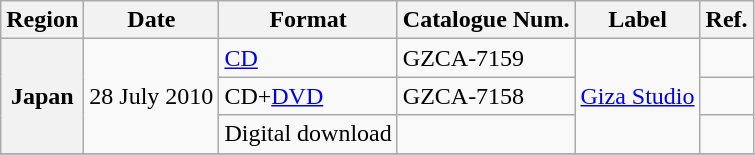<table class="wikitable sortable plainrowheaders">
<tr>
<th scope="col">Region</th>
<th scope="col">Date</th>
<th scope="col">Format</th>
<th scope="col">Catalogue Num.</th>
<th scope="col">Label</th>
<th scope="col">Ref.</th>
</tr>
<tr>
<th scope="row" rowspan="3">Japan</th>
<td rowspan="3">28 July 2010</td>
<td><a href='#'>CD</a></td>
<td>GZCA-7159</td>
<td rowspan="3"><a href='#'>Giza Studio</a></td>
<td></td>
</tr>
<tr>
<td>CD+<a href='#'>DVD</a></td>
<td>GZCA-7158</td>
<td></td>
</tr>
<tr>
<td>Digital download</td>
<td></td>
<td></td>
</tr>
<tr>
</tr>
</table>
